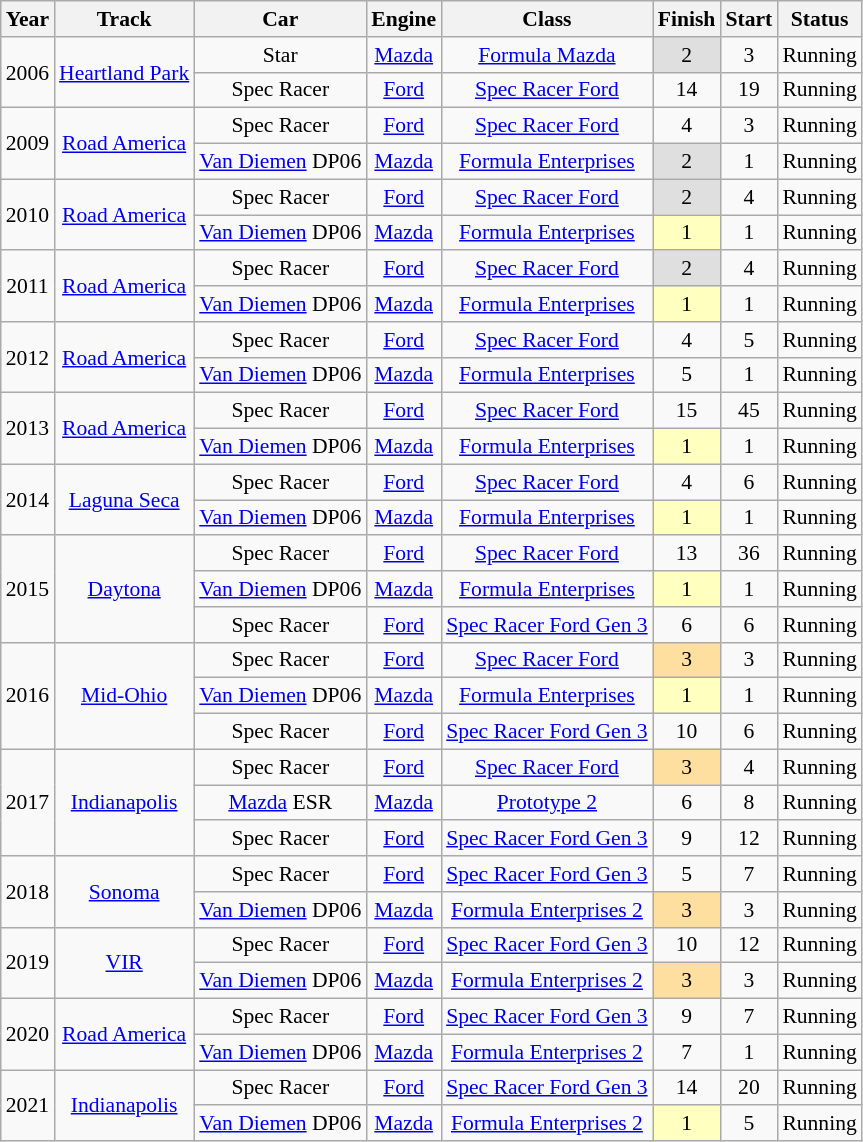<table class="wikitable" style="text-align:center; font-size:90%">
<tr>
<th>Year</th>
<th>Track</th>
<th>Car</th>
<th>Engine</th>
<th>Class</th>
<th>Finish</th>
<th>Start</th>
<th>Status</th>
</tr>
<tr>
<td rowspan=2>2006</td>
<td rowspan=2><a href='#'>Heartland Park</a></td>
<td>Star</td>
<td><a href='#'>Mazda</a></td>
<td><a href='#'>Formula Mazda</a></td>
<td style="background:#DFDFDF;">2</td>
<td>3</td>
<td>Running</td>
</tr>
<tr>
<td>Spec Racer</td>
<td><a href='#'>Ford</a></td>
<td><a href='#'>Spec Racer Ford</a></td>
<td>14</td>
<td>19</td>
<td>Running</td>
</tr>
<tr>
<td rowspan=2>2009</td>
<td rowspan=2><a href='#'>Road America</a></td>
<td>Spec Racer</td>
<td><a href='#'>Ford</a></td>
<td><a href='#'>Spec Racer Ford</a></td>
<td>4</td>
<td>3</td>
<td>Running</td>
</tr>
<tr>
<td><a href='#'>Van Diemen</a> DP06</td>
<td><a href='#'>Mazda</a></td>
<td><a href='#'>Formula Enterprises</a></td>
<td style="background:#DFDFDF;">2</td>
<td>1</td>
<td>Running</td>
</tr>
<tr>
<td rowspan=2>2010</td>
<td rowspan=2><a href='#'>Road America</a></td>
<td>Spec Racer</td>
<td><a href='#'>Ford</a></td>
<td><a href='#'>Spec Racer Ford</a></td>
<td style="background:#DFDFDF;">2</td>
<td>4</td>
<td>Running</td>
</tr>
<tr>
<td><a href='#'>Van Diemen</a> DP06</td>
<td><a href='#'>Mazda</a></td>
<td><a href='#'>Formula Enterprises</a></td>
<td style="background:#FFFFBF;">1</td>
<td>1</td>
<td>Running</td>
</tr>
<tr>
<td rowspan=2>2011</td>
<td rowspan=2><a href='#'>Road America</a></td>
<td>Spec Racer</td>
<td><a href='#'>Ford</a></td>
<td><a href='#'>Spec Racer Ford</a></td>
<td style="background:#DFDFDF;">2</td>
<td>4</td>
<td>Running</td>
</tr>
<tr>
<td><a href='#'>Van Diemen</a> DP06</td>
<td><a href='#'>Mazda</a></td>
<td><a href='#'>Formula Enterprises</a></td>
<td style="background:#FFFFBF;">1</td>
<td>1</td>
<td>Running</td>
</tr>
<tr>
<td rowspan=2>2012</td>
<td rowspan=2><a href='#'>Road America</a></td>
<td>Spec Racer</td>
<td><a href='#'>Ford</a></td>
<td><a href='#'>Spec Racer Ford</a></td>
<td>4</td>
<td>5</td>
<td>Running</td>
</tr>
<tr>
<td><a href='#'>Van Diemen</a> DP06</td>
<td><a href='#'>Mazda</a></td>
<td><a href='#'>Formula Enterprises</a></td>
<td>5</td>
<td>1</td>
<td>Running</td>
</tr>
<tr>
<td rowspan=2>2013</td>
<td rowspan=2><a href='#'>Road America</a></td>
<td>Spec Racer</td>
<td><a href='#'>Ford</a></td>
<td><a href='#'>Spec Racer Ford</a></td>
<td>15</td>
<td>45</td>
<td>Running</td>
</tr>
<tr>
<td><a href='#'>Van Diemen</a> DP06</td>
<td><a href='#'>Mazda</a></td>
<td><a href='#'>Formula Enterprises</a></td>
<td style="background:#FFFFBF;">1</td>
<td>1</td>
<td>Running</td>
</tr>
<tr>
<td rowspan=2>2014</td>
<td rowspan=2><a href='#'>Laguna Seca</a></td>
<td>Spec Racer</td>
<td><a href='#'>Ford</a></td>
<td><a href='#'>Spec Racer Ford</a></td>
<td>4</td>
<td>6</td>
<td>Running</td>
</tr>
<tr>
<td><a href='#'>Van Diemen</a> DP06</td>
<td><a href='#'>Mazda</a></td>
<td><a href='#'>Formula Enterprises</a></td>
<td style="background:#FFFFBF;">1</td>
<td>1</td>
<td>Running</td>
</tr>
<tr>
<td rowspan=3>2015</td>
<td rowspan=3><a href='#'>Daytona</a></td>
<td>Spec Racer</td>
<td><a href='#'>Ford</a></td>
<td><a href='#'>Spec Racer Ford</a></td>
<td>13</td>
<td>36</td>
<td>Running</td>
</tr>
<tr>
<td><a href='#'>Van Diemen</a> DP06</td>
<td><a href='#'>Mazda</a></td>
<td><a href='#'>Formula Enterprises</a></td>
<td style="background:#FFFFBF;">1</td>
<td>1</td>
<td>Running</td>
</tr>
<tr>
<td>Spec Racer</td>
<td><a href='#'>Ford</a></td>
<td><a href='#'>Spec Racer Ford Gen 3</a></td>
<td>6</td>
<td>6</td>
<td>Running</td>
</tr>
<tr>
<td rowspan=3>2016</td>
<td rowspan=3><a href='#'>Mid-Ohio</a></td>
<td>Spec Racer</td>
<td><a href='#'>Ford</a></td>
<td><a href='#'>Spec Racer Ford</a></td>
<td style="background:#FFDF9F;">3</td>
<td>3</td>
<td>Running</td>
</tr>
<tr>
<td><a href='#'>Van Diemen</a> DP06</td>
<td><a href='#'>Mazda</a></td>
<td><a href='#'>Formula Enterprises</a></td>
<td style="background:#FFFFBF;">1</td>
<td>1</td>
<td>Running</td>
</tr>
<tr>
<td>Spec Racer</td>
<td><a href='#'>Ford</a></td>
<td><a href='#'>Spec Racer Ford Gen 3</a></td>
<td>10</td>
<td>6</td>
<td>Running</td>
</tr>
<tr>
<td rowspan=3>2017</td>
<td rowspan=3><a href='#'>Indianapolis</a></td>
<td>Spec Racer</td>
<td><a href='#'>Ford</a></td>
<td><a href='#'>Spec Racer Ford</a></td>
<td style="background:#FFDF9F;">3</td>
<td>4</td>
<td>Running</td>
</tr>
<tr>
<td><a href='#'>Mazda</a> ESR</td>
<td><a href='#'>Mazda</a></td>
<td><a href='#'> Prototype 2</a></td>
<td>6</td>
<td>8</td>
<td>Running</td>
</tr>
<tr>
<td>Spec Racer</td>
<td><a href='#'>Ford</a></td>
<td><a href='#'>Spec Racer Ford Gen 3</a></td>
<td>9</td>
<td>12</td>
<td>Running</td>
</tr>
<tr>
<td rowspan=2>2018</td>
<td rowspan=2><a href='#'>Sonoma</a></td>
<td>Spec Racer</td>
<td><a href='#'>Ford</a></td>
<td><a href='#'>Spec Racer Ford Gen 3</a></td>
<td>5</td>
<td>7</td>
<td>Running</td>
</tr>
<tr>
<td><a href='#'>Van Diemen</a> DP06</td>
<td><a href='#'>Mazda</a></td>
<td><a href='#'>Formula Enterprises 2</a></td>
<td style="background:#FFDF9F;">3</td>
<td>3</td>
<td>Running</td>
</tr>
<tr>
<td rowspan=2>2019</td>
<td rowspan=2><a href='#'>VIR</a></td>
<td>Spec Racer</td>
<td><a href='#'>Ford</a></td>
<td><a href='#'>Spec Racer Ford Gen 3</a></td>
<td>10</td>
<td>12</td>
<td>Running</td>
</tr>
<tr>
<td><a href='#'>Van Diemen</a> DP06</td>
<td><a href='#'>Mazda</a></td>
<td><a href='#'>Formula Enterprises 2</a></td>
<td style="background:#FFDF9F;">3</td>
<td>3</td>
<td>Running</td>
</tr>
<tr>
<td rowspan=2>2020</td>
<td rowspan=2><a href='#'>Road America</a></td>
<td>Spec Racer</td>
<td><a href='#'>Ford</a></td>
<td><a href='#'>Spec Racer Ford Gen 3</a></td>
<td>9</td>
<td>7</td>
<td>Running</td>
</tr>
<tr>
<td><a href='#'>Van Diemen</a> DP06</td>
<td><a href='#'>Mazda</a></td>
<td><a href='#'>Formula Enterprises 2</a></td>
<td>7</td>
<td>1</td>
<td>Running</td>
</tr>
<tr>
<td rowspan=2>2021</td>
<td rowspan=2><a href='#'>Indianapolis</a></td>
<td>Spec Racer</td>
<td><a href='#'>Ford</a></td>
<td><a href='#'>Spec Racer Ford Gen 3</a></td>
<td>14</td>
<td>20</td>
<td>Running</td>
</tr>
<tr>
<td><a href='#'>Van Diemen</a> DP06</td>
<td><a href='#'>Mazda</a></td>
<td><a href='#'>Formula Enterprises 2</a></td>
<td style="background:#FFFFBF;">1</td>
<td>5</td>
<td>Running</td>
</tr>
</table>
